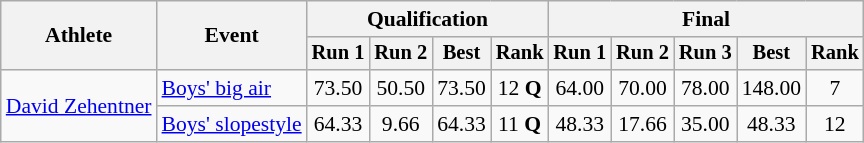<table class="wikitable" style="font-size:90%">
<tr>
<th rowspan=2>Athlete</th>
<th rowspan=2>Event</th>
<th colspan=4>Qualification</th>
<th colspan=5>Final</th>
</tr>
<tr style="font-size:95%">
<th>Run 1</th>
<th>Run 2</th>
<th>Best</th>
<th>Rank</th>
<th>Run 1</th>
<th>Run 2</th>
<th>Run 3</th>
<th>Best</th>
<th>Rank</th>
</tr>
<tr align=center>
<td align=left rowspan=2><a href='#'>David Zehentner</a></td>
<td align=left><a href='#'>Boys' big air</a></td>
<td>73.50</td>
<td>50.50</td>
<td>73.50</td>
<td>12 <strong>Q</strong></td>
<td>64.00</td>
<td>70.00</td>
<td>78.00</td>
<td>148.00</td>
<td>7</td>
</tr>
<tr align=center>
<td align=left><a href='#'>Boys' slopestyle</a></td>
<td>64.33</td>
<td>9.66</td>
<td>64.33</td>
<td>11 <strong>Q</strong></td>
<td>48.33</td>
<td>17.66</td>
<td>35.00</td>
<td>48.33</td>
<td>12</td>
</tr>
</table>
